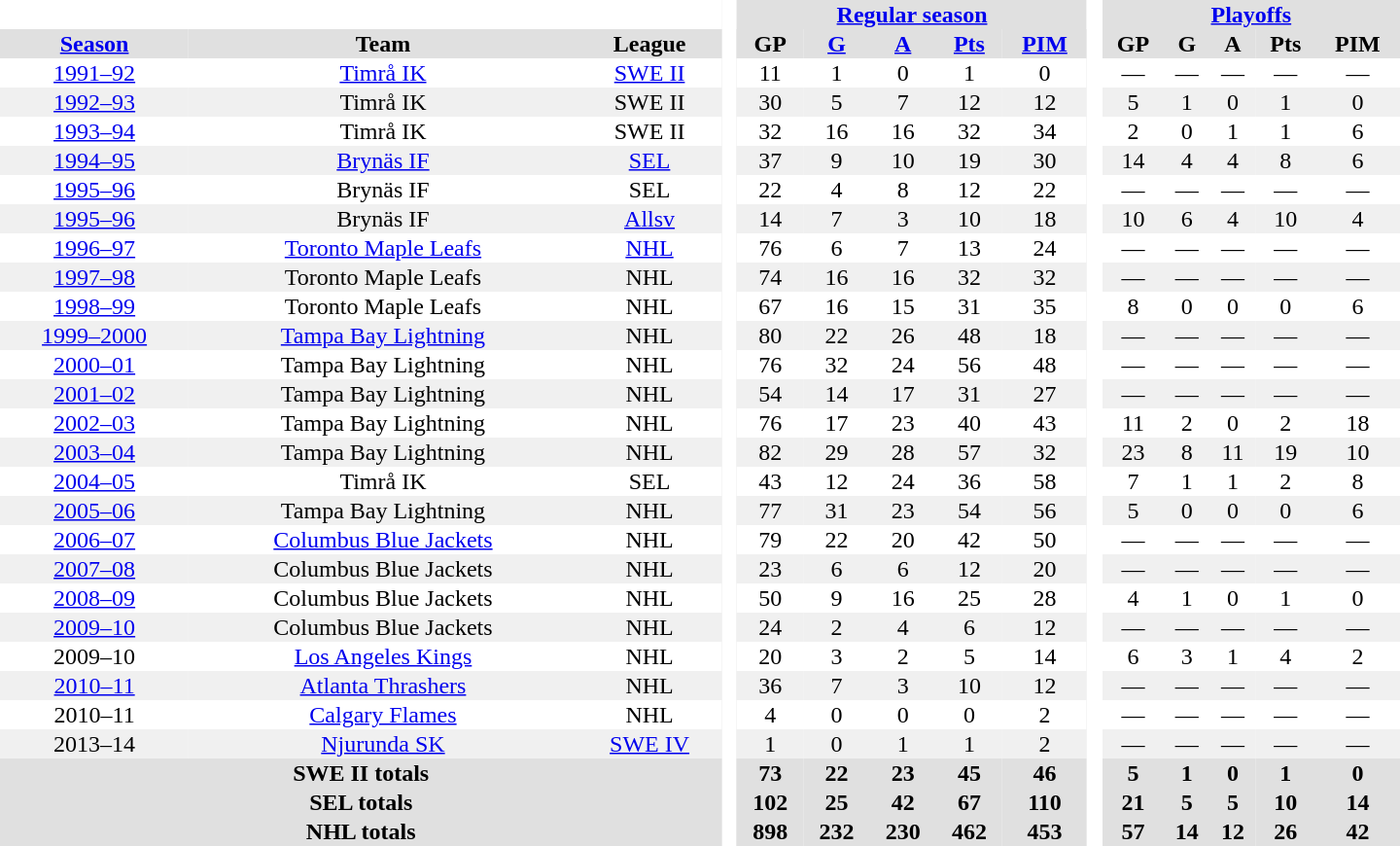<table border="0" cellpadding="1" cellspacing="0" style="text-align:center; width:60em">
<tr bgcolor="#e0e0e0">
<th colspan="3" bgcolor="#ffffff"> </th>
<th rowspan="99" bgcolor="#ffffff"> </th>
<th colspan="5"><a href='#'>Regular season</a></th>
<th rowspan="99" bgcolor="#ffffff"> </th>
<th colspan="5"><a href='#'>Playoffs</a></th>
</tr>
<tr bgcolor="#e0e0e0">
<th><a href='#'>Season</a></th>
<th>Team</th>
<th>League</th>
<th>GP</th>
<th><a href='#'>G</a></th>
<th><a href='#'>A</a></th>
<th><a href='#'>Pts</a></th>
<th><a href='#'>PIM</a></th>
<th>GP</th>
<th>G</th>
<th>A</th>
<th>Pts</th>
<th>PIM</th>
</tr>
<tr>
<td><a href='#'>1991–92</a></td>
<td><a href='#'>Timrå IK</a></td>
<td><a href='#'>SWE II</a></td>
<td>11</td>
<td>1</td>
<td>0</td>
<td>1</td>
<td>0</td>
<td>—</td>
<td>—</td>
<td>—</td>
<td>—</td>
<td>—</td>
</tr>
<tr bgcolor="#f0f0f0">
<td><a href='#'>1992–93</a></td>
<td>Timrå IK</td>
<td>SWE II</td>
<td>30</td>
<td>5</td>
<td>7</td>
<td>12</td>
<td>12</td>
<td>5</td>
<td>1</td>
<td>0</td>
<td>1</td>
<td>0</td>
</tr>
<tr>
<td><a href='#'>1993–94</a></td>
<td>Timrå IK</td>
<td>SWE II</td>
<td>32</td>
<td>16</td>
<td>16</td>
<td>32</td>
<td>34</td>
<td>2</td>
<td>0</td>
<td>1</td>
<td>1</td>
<td>6</td>
</tr>
<tr bgcolor="#f0f0f0">
<td><a href='#'>1994–95</a></td>
<td><a href='#'>Brynäs IF</a></td>
<td><a href='#'>SEL</a></td>
<td>37</td>
<td>9</td>
<td>10</td>
<td>19</td>
<td>30</td>
<td>14</td>
<td>4</td>
<td>4</td>
<td>8</td>
<td>6</td>
</tr>
<tr>
<td><a href='#'>1995–96</a></td>
<td>Brynäs IF</td>
<td>SEL</td>
<td>22</td>
<td>4</td>
<td>8</td>
<td>12</td>
<td>22</td>
<td>—</td>
<td>—</td>
<td>—</td>
<td>—</td>
<td>—</td>
</tr>
<tr bgcolor="#f0f0f0">
<td><a href='#'>1995–96</a></td>
<td>Brynäs IF</td>
<td><a href='#'>Allsv</a></td>
<td>14</td>
<td>7</td>
<td>3</td>
<td>10</td>
<td>18</td>
<td>10</td>
<td>6</td>
<td>4</td>
<td>10</td>
<td>4</td>
</tr>
<tr>
<td><a href='#'>1996–97</a></td>
<td><a href='#'>Toronto Maple Leafs</a></td>
<td><a href='#'>NHL</a></td>
<td>76</td>
<td>6</td>
<td>7</td>
<td>13</td>
<td>24</td>
<td>—</td>
<td>—</td>
<td>—</td>
<td>—</td>
<td>—</td>
</tr>
<tr bgcolor="#f0f0f0">
<td><a href='#'>1997–98</a></td>
<td>Toronto Maple Leafs</td>
<td>NHL</td>
<td>74</td>
<td>16</td>
<td>16</td>
<td>32</td>
<td>32</td>
<td>—</td>
<td>—</td>
<td>—</td>
<td>—</td>
<td>—</td>
</tr>
<tr>
<td><a href='#'>1998–99</a></td>
<td>Toronto Maple Leafs</td>
<td>NHL</td>
<td>67</td>
<td>16</td>
<td>15</td>
<td>31</td>
<td>35</td>
<td>8</td>
<td>0</td>
<td>0</td>
<td>0</td>
<td>6</td>
</tr>
<tr bgcolor="#f0f0f0">
<td><a href='#'>1999–2000</a></td>
<td><a href='#'>Tampa Bay Lightning</a></td>
<td>NHL</td>
<td>80</td>
<td>22</td>
<td>26</td>
<td>48</td>
<td>18</td>
<td>—</td>
<td>—</td>
<td>—</td>
<td>—</td>
<td>—</td>
</tr>
<tr>
<td><a href='#'>2000–01</a></td>
<td>Tampa Bay Lightning</td>
<td>NHL</td>
<td>76</td>
<td>32</td>
<td>24</td>
<td>56</td>
<td>48</td>
<td>—</td>
<td>—</td>
<td>—</td>
<td>—</td>
<td>—</td>
</tr>
<tr bgcolor="#f0f0f0">
<td><a href='#'>2001–02</a></td>
<td>Tampa Bay Lightning</td>
<td>NHL</td>
<td>54</td>
<td>14</td>
<td>17</td>
<td>31</td>
<td>27</td>
<td>—</td>
<td>—</td>
<td>—</td>
<td>—</td>
<td>—</td>
</tr>
<tr>
<td><a href='#'>2002–03</a></td>
<td>Tampa Bay Lightning</td>
<td>NHL</td>
<td>76</td>
<td>17</td>
<td>23</td>
<td>40</td>
<td>43</td>
<td>11</td>
<td>2</td>
<td>0</td>
<td>2</td>
<td>18</td>
</tr>
<tr bgcolor="#f0f0f0">
<td><a href='#'>2003–04</a></td>
<td>Tampa Bay Lightning</td>
<td>NHL</td>
<td>82</td>
<td>29</td>
<td>28</td>
<td>57</td>
<td>32</td>
<td>23</td>
<td>8</td>
<td>11</td>
<td>19</td>
<td>10</td>
</tr>
<tr>
<td><a href='#'>2004–05</a></td>
<td>Timrå IK</td>
<td>SEL</td>
<td>43</td>
<td>12</td>
<td>24</td>
<td>36</td>
<td>58</td>
<td>7</td>
<td>1</td>
<td>1</td>
<td>2</td>
<td>8</td>
</tr>
<tr bgcolor="#f0f0f0">
<td><a href='#'>2005–06</a></td>
<td>Tampa Bay Lightning</td>
<td>NHL</td>
<td>77</td>
<td>31</td>
<td>23</td>
<td>54</td>
<td>56</td>
<td>5</td>
<td>0</td>
<td>0</td>
<td>0</td>
<td>6</td>
</tr>
<tr>
<td><a href='#'>2006–07</a></td>
<td><a href='#'>Columbus Blue Jackets</a></td>
<td>NHL</td>
<td>79</td>
<td>22</td>
<td>20</td>
<td>42</td>
<td>50</td>
<td>—</td>
<td>—</td>
<td>—</td>
<td>—</td>
<td>—</td>
</tr>
<tr bgcolor="#f0f0f0">
<td><a href='#'>2007–08</a></td>
<td>Columbus Blue Jackets</td>
<td>NHL</td>
<td>23</td>
<td>6</td>
<td>6</td>
<td>12</td>
<td>20</td>
<td>—</td>
<td>—</td>
<td>—</td>
<td>—</td>
<td>—</td>
</tr>
<tr>
<td><a href='#'>2008–09</a></td>
<td>Columbus Blue Jackets</td>
<td>NHL</td>
<td>50</td>
<td>9</td>
<td>16</td>
<td>25</td>
<td>28</td>
<td>4</td>
<td>1</td>
<td>0</td>
<td>1</td>
<td>0</td>
</tr>
<tr bgcolor="#f0f0f0">
<td><a href='#'>2009–10</a></td>
<td>Columbus Blue Jackets</td>
<td>NHL</td>
<td>24</td>
<td>2</td>
<td>4</td>
<td>6</td>
<td>12</td>
<td>—</td>
<td>—</td>
<td>—</td>
<td>—</td>
<td>—</td>
</tr>
<tr>
<td>2009–10</td>
<td><a href='#'>Los Angeles Kings</a></td>
<td>NHL</td>
<td>20</td>
<td>3</td>
<td>2</td>
<td>5</td>
<td>14</td>
<td>6</td>
<td>3</td>
<td>1</td>
<td>4</td>
<td>2</td>
</tr>
<tr bgcolor="#f0f0f0">
<td><a href='#'>2010–11</a></td>
<td><a href='#'>Atlanta Thrashers</a></td>
<td>NHL</td>
<td>36</td>
<td>7</td>
<td>3</td>
<td>10</td>
<td>12</td>
<td>—</td>
<td>—</td>
<td>—</td>
<td>—</td>
<td>—</td>
</tr>
<tr>
<td>2010–11</td>
<td><a href='#'>Calgary Flames</a></td>
<td>NHL</td>
<td>4</td>
<td>0</td>
<td>0</td>
<td>0</td>
<td>2</td>
<td>—</td>
<td>—</td>
<td>—</td>
<td>—</td>
<td>—</td>
</tr>
<tr bgcolor="#f0f0f0">
<td>2013–14</td>
<td><a href='#'>Njurunda SK</a></td>
<td><a href='#'>SWE IV</a></td>
<td>1</td>
<td>0</td>
<td>1</td>
<td>1</td>
<td>2</td>
<td>—</td>
<td>—</td>
<td>—</td>
<td>—</td>
<td>—</td>
</tr>
<tr bgcolor="#e0e0e0">
<th colspan="3">SWE II totals</th>
<th>73</th>
<th>22</th>
<th>23</th>
<th>45</th>
<th>46</th>
<th>5</th>
<th>1</th>
<th>0</th>
<th>1</th>
<th>0</th>
</tr>
<tr bgcolor="#e0e0e0">
<th colspan="3">SEL totals</th>
<th>102</th>
<th>25</th>
<th>42</th>
<th>67</th>
<th>110</th>
<th>21</th>
<th>5</th>
<th>5</th>
<th>10</th>
<th>14</th>
</tr>
<tr bgcolor="#e0e0e0">
<th colspan="3">NHL totals</th>
<th>898</th>
<th>232</th>
<th>230</th>
<th>462</th>
<th>453</th>
<th>57</th>
<th>14</th>
<th>12</th>
<th>26</th>
<th>42</th>
</tr>
</table>
